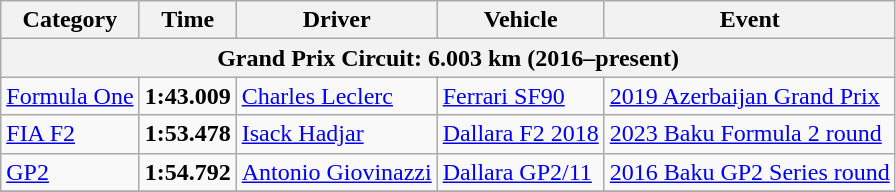<table class="wikitable sortable">
<tr>
<th>Category</th>
<th>Time</th>
<th>Driver</th>
<th>Vehicle</th>
<th>Event</th>
</tr>
<tr>
<th colspan=5>Grand Prix Circuit: 6.003 km (2016–present)</th>
</tr>
<tr>
<td><a href='#'>Formula One</a></td>
<td><strong>1:43.009</strong></td>
<td> <a href='#'>Charles Leclerc</a></td>
<td><a href='#'>Ferrari SF90</a></td>
<td><a href='#'>2019 Azerbaijan Grand Prix</a></td>
</tr>
<tr>
<td><a href='#'>FIA F2</a></td>
<td><strong>1:53.478</strong></td>
<td> <a href='#'>Isack Hadjar</a></td>
<td><a href='#'>Dallara F2 2018</a></td>
<td><a href='#'>2023 Baku Formula 2 round</a></td>
</tr>
<tr>
<td><a href='#'>GP2</a></td>
<td><strong>1:54.792</strong></td>
<td> <a href='#'>Antonio Giovinazzi</a></td>
<td><a href='#'>Dallara GP2/11</a></td>
<td><a href='#'>2016 Baku GP2 Series round</a></td>
</tr>
<tr>
</tr>
</table>
